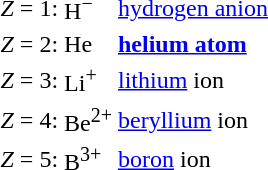<table>
<tr>
<td><em>Z</em> = 1:</td>
<td>H<sup>−</sup></td>
<td><a href='#'>hydrogen anion</a></td>
</tr>
<tr>
<td><em>Z</em> = 2:</td>
<td>He</td>
<td><strong><a href='#'>helium atom</a></strong></td>
</tr>
<tr>
<td><em>Z</em> = 3:</td>
<td>Li<sup>+</sup></td>
<td><a href='#'>lithium</a> ion</td>
</tr>
<tr>
<td><em>Z</em> = 4:</td>
<td>Be<sup>2+</sup></td>
<td><a href='#'>beryllium</a> ion</td>
</tr>
<tr>
<td><em>Z</em> = 5:</td>
<td>B<sup>3+</sup></td>
<td><a href='#'>boron</a> ion</td>
</tr>
<tr>
</tr>
</table>
